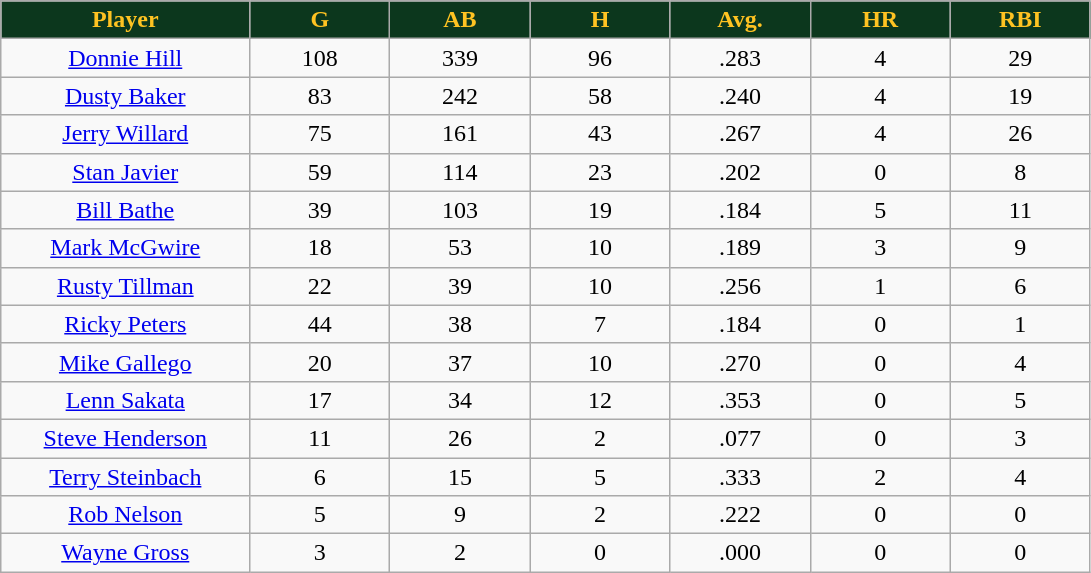<table class="wikitable sortable">
<tr>
<th style="background:#0c371d; color:#ffc322; width:16%;">Player</th>
<th style="background:#0c371d; color:#ffc322; width:9%;">G</th>
<th style="background:#0c371d; color:#ffc322; width:9%;">AB</th>
<th style="background:#0c371d; color:#ffc322; width:9%;">H</th>
<th style="background:#0c371d; color:#ffc322; width:9%;">Avg.</th>
<th style="background:#0c371d; color:#ffc322; width:9%;">HR</th>
<th style="background:#0c371d; color:#ffc322; width:9%;">RBI</th>
</tr>
<tr style="text-align:center;">
<td><a href='#'>Donnie Hill</a></td>
<td>108</td>
<td>339</td>
<td>96</td>
<td>.283</td>
<td>4</td>
<td>29</td>
</tr>
<tr align=center>
<td><a href='#'>Dusty Baker</a></td>
<td>83</td>
<td>242</td>
<td>58</td>
<td>.240</td>
<td>4</td>
<td>19</td>
</tr>
<tr style="text-align:center;">
<td><a href='#'>Jerry Willard</a></td>
<td>75</td>
<td>161</td>
<td>43</td>
<td>.267</td>
<td>4</td>
<td>26</td>
</tr>
<tr style="text-align:center;">
<td><a href='#'>Stan Javier</a></td>
<td>59</td>
<td>114</td>
<td>23</td>
<td>.202</td>
<td>0</td>
<td>8</td>
</tr>
<tr style="text-align:center;">
<td><a href='#'>Bill Bathe</a></td>
<td>39</td>
<td>103</td>
<td>19</td>
<td>.184</td>
<td>5</td>
<td>11</td>
</tr>
<tr align=center>
<td><a href='#'>Mark McGwire</a></td>
<td>18</td>
<td>53</td>
<td>10</td>
<td>.189</td>
<td>3</td>
<td>9</td>
</tr>
<tr style="text-align:center;">
<td><a href='#'>Rusty Tillman</a></td>
<td>22</td>
<td>39</td>
<td>10</td>
<td>.256</td>
<td>1</td>
<td>6</td>
</tr>
<tr align=center>
<td><a href='#'>Ricky Peters</a></td>
<td>44</td>
<td>38</td>
<td>7</td>
<td>.184</td>
<td>0</td>
<td>1</td>
</tr>
<tr align=center>
<td><a href='#'>Mike Gallego</a></td>
<td>20</td>
<td>37</td>
<td>10</td>
<td>.270</td>
<td>0</td>
<td>4</td>
</tr>
<tr align=center>
<td><a href='#'>Lenn Sakata</a></td>
<td>17</td>
<td>34</td>
<td>12</td>
<td>.353</td>
<td>0</td>
<td>5</td>
</tr>
<tr align=center>
<td><a href='#'>Steve Henderson</a></td>
<td>11</td>
<td>26</td>
<td>2</td>
<td>.077</td>
<td>0</td>
<td>3</td>
</tr>
<tr align=center>
<td><a href='#'>Terry Steinbach</a></td>
<td>6</td>
<td>15</td>
<td>5</td>
<td>.333</td>
<td>2</td>
<td>4</td>
</tr>
<tr style="text-align:center;">
<td><a href='#'>Rob Nelson</a></td>
<td>5</td>
<td>9</td>
<td>2</td>
<td>.222</td>
<td>0</td>
<td>0</td>
</tr>
<tr align=center>
<td><a href='#'>Wayne Gross</a></td>
<td>3</td>
<td>2</td>
<td>0</td>
<td>.000</td>
<td>0</td>
<td>0</td>
</tr>
</table>
